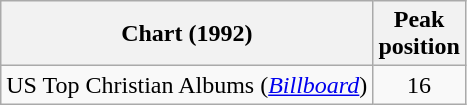<table class="wikitable">
<tr>
<th>Chart (1992)</th>
<th>Peak<br>position</th>
</tr>
<tr>
<td>US Top Christian Albums (<em><a href='#'>Billboard</a></em>)</td>
<td style="text-align:center;">16</td>
</tr>
</table>
